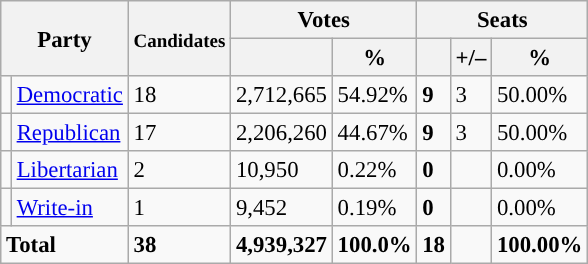<table class="wikitable" style="font-size: 95%;">
<tr>
<th colspan="2" rowspan="2">Party</th>
<th rowspan="2"><small>Candi</small><small>dates</small></th>
<th colspan="2">Votes</th>
<th colspan="3">Seats</th>
</tr>
<tr>
<th></th>
<th>%</th>
<th></th>
<th>+/–</th>
<th>%</th>
</tr>
<tr>
<td style="background:"></td>
<td align=left><a href='#'>Democratic</a></td>
<td>18</td>
<td>2,712,665</td>
<td>54.92%</td>
<td><strong>9</strong></td>
<td>3</td>
<td>50.00%</td>
</tr>
<tr>
<td style="background:"></td>
<td align=left><a href='#'>Republican</a></td>
<td>17</td>
<td>2,206,260</td>
<td>44.67%</td>
<td><strong>9</strong></td>
<td>3</td>
<td>50.00%</td>
</tr>
<tr>
<td style="background:"></td>
<td align=left><a href='#'>Libertarian</a></td>
<td>2</td>
<td>10,950</td>
<td>0.22%</td>
<td><strong>0</strong></td>
<td></td>
<td>0.00%</td>
</tr>
<tr>
<td style="background:"></td>
<td align=left><a href='#'>Write-in</a></td>
<td>1</td>
<td>9,452</td>
<td>0.19%</td>
<td><strong>0</strong></td>
<td></td>
<td>0.00%</td>
</tr>
<tr style="font-weight:bold">
<td colspan=2 align=left>Total</td>
<td>38</td>
<td>4,939,327</td>
<td>100.0%</td>
<td>18</td>
<td></td>
<td>100.00%</td>
</tr>
</table>
